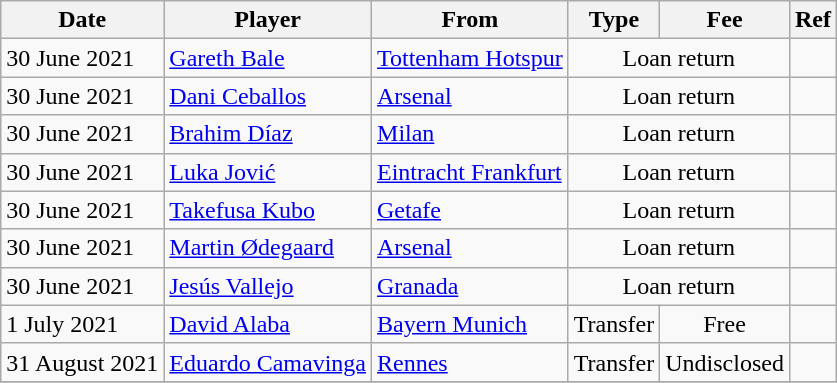<table class="wikitable">
<tr>
<th>Date</th>
<th>Player</th>
<th>From</th>
<th>Type</th>
<th>Fee</th>
<th>Ref</th>
</tr>
<tr>
<td>30 June 2021</td>
<td> <a href='#'>Gareth Bale</a></td>
<td> <a href='#'>Tottenham Hotspur</a></td>
<td align=center colspan=2>Loan return</td>
<td align=center></td>
</tr>
<tr>
<td>30 June 2021</td>
<td> <a href='#'>Dani Ceballos</a></td>
<td> <a href='#'>Arsenal</a></td>
<td align=center colspan=2>Loan return</td>
<td align=center></td>
</tr>
<tr>
<td>30 June 2021</td>
<td> <a href='#'>Brahim Díaz</a></td>
<td> <a href='#'>Milan</a></td>
<td align=center colspan=2>Loan return</td>
<td align=center></td>
</tr>
<tr>
<td>30 June 2021</td>
<td> <a href='#'>Luka Jović</a></td>
<td> <a href='#'>Eintracht Frankfurt</a></td>
<td align=center colspan=2>Loan return</td>
<td align=center></td>
</tr>
<tr>
<td>30 June 2021</td>
<td> <a href='#'>Takefusa Kubo</a></td>
<td><a href='#'>Getafe</a></td>
<td align=center colspan=2>Loan return</td>
<td align=center></td>
</tr>
<tr>
<td>30 June 2021</td>
<td> <a href='#'>Martin Ødegaard</a></td>
<td> <a href='#'>Arsenal</a></td>
<td align=center colspan=2>Loan return</td>
<td align=center></td>
</tr>
<tr>
<td>30 June 2021</td>
<td> <a href='#'>Jesús Vallejo</a></td>
<td><a href='#'>Granada</a></td>
<td align=center colspan=2>Loan return</td>
<td align=center></td>
</tr>
<tr>
<td>1 July 2021</td>
<td> <a href='#'>David Alaba</a></td>
<td> <a href='#'>Bayern Munich</a></td>
<td align=center>Transfer</td>
<td align=center>Free</td>
<td align=center></td>
</tr>
<tr>
<td>31 August 2021</td>
<td> <a href='#'>Eduardo Camavinga</a></td>
<td> <a href='#'>Rennes</a></td>
<td align=center>Transfer</td>
<td align=center>Undisclosed</td>
<td align=center></td>
</tr>
<tr>
</tr>
</table>
